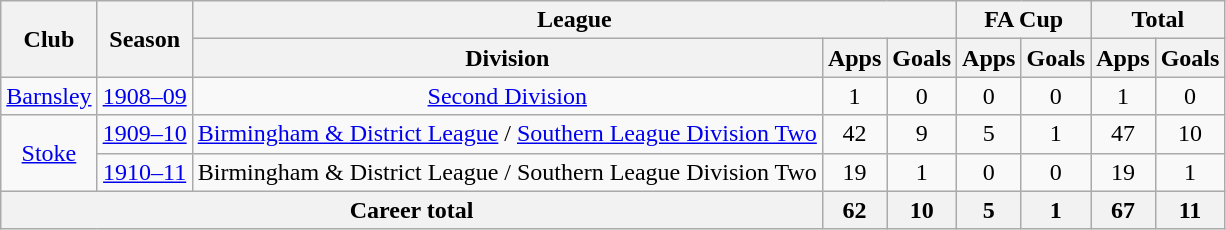<table class="wikitable" style="text-align: center;">
<tr>
<th rowspan="2">Club</th>
<th rowspan="2">Season</th>
<th colspan="3">League</th>
<th colspan="2">FA Cup</th>
<th colspan="2">Total</th>
</tr>
<tr>
<th>Division</th>
<th>Apps</th>
<th>Goals</th>
<th>Apps</th>
<th>Goals</th>
<th>Apps</th>
<th>Goals</th>
</tr>
<tr>
<td><a href='#'>Barnsley</a></td>
<td><a href='#'>1908–09</a></td>
<td><a href='#'>Second Division</a></td>
<td>1</td>
<td>0</td>
<td>0</td>
<td>0</td>
<td>1</td>
<td>0</td>
</tr>
<tr>
<td rowspan="2"><a href='#'>Stoke</a></td>
<td><a href='#'>1909–10</a></td>
<td><a href='#'>Birmingham & District League</a> / <a href='#'>Southern League Division Two</a></td>
<td>42</td>
<td>9</td>
<td>5</td>
<td>1</td>
<td>47</td>
<td>10</td>
</tr>
<tr>
<td><a href='#'>1910–11</a></td>
<td>Birmingham & District League / Southern League Division Two</td>
<td>19</td>
<td>1</td>
<td>0</td>
<td>0</td>
<td>19</td>
<td>1</td>
</tr>
<tr>
<th colspan="3">Career total</th>
<th>62</th>
<th>10</th>
<th>5</th>
<th>1</th>
<th>67</th>
<th>11</th>
</tr>
</table>
